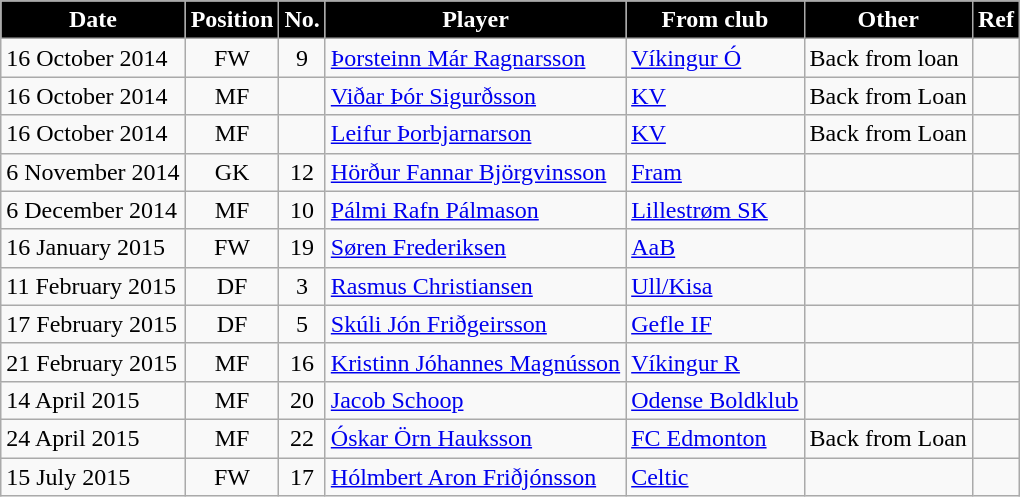<table class="wikitable sortable">
<tr>
<th style="background:#000000; color:white;"><strong>Date</strong></th>
<th style="background:#000000; color:white;"><strong>Position</strong></th>
<th style="background:#000000; color:white;"><strong>No.</strong></th>
<th style="background:#000000; color:white;"><strong>Player</strong></th>
<th style="background:#000000; color:white;"><strong>From club</strong></th>
<th style="background:#000000; color:white;"><strong>Other</strong></th>
<th style="background:#000000; color:white;"><strong>Ref</strong></th>
</tr>
<tr>
<td>16 October 2014</td>
<td style="text-align:center;">FW</td>
<td style="text-align:center;">9</td>
<td style="text-align:left;"> <a href='#'>Þorsteinn Már Ragnarsson</a></td>
<td style="text-align:left;"> <a href='#'>Víkingur Ó</a></td>
<td>Back from loan</td>
<td></td>
</tr>
<tr>
<td>16 October 2014</td>
<td style="text-align:center;">MF</td>
<td style="text-align:center;"></td>
<td style="text-align:left;"> <a href='#'>Viðar Þór Sigurðsson</a></td>
<td style="text-align:left;"> <a href='#'>KV</a></td>
<td style="text-align:center;">Back from Loan</td>
<td></td>
</tr>
<tr>
<td>16 October 2014</td>
<td style="text-align:center;">MF</td>
<td style="text-align:center;"></td>
<td style="text-align:left;"> <a href='#'>Leifur Þorbjarnarson</a></td>
<td style="text-align:left;"> <a href='#'>KV</a></td>
<td>Back from Loan</td>
<td></td>
</tr>
<tr>
<td>6 November 2014</td>
<td style="text-align:center;">GK</td>
<td style="text-align:center;">12</td>
<td style="text-align:left;"> <a href='#'>Hörður Fannar Björgvinsson</a></td>
<td style="text-align:left;"> <a href='#'>Fram</a></td>
<td style="text-align:center;"></td>
<td></td>
</tr>
<tr>
<td>6 December 2014</td>
<td style="text-align:center;">MF</td>
<td style="text-align:center;">10</td>
<td style="text-align:left;"> <a href='#'>Pálmi Rafn Pálmason</a></td>
<td style="text-align:left;"> <a href='#'>Lillestrøm SK</a></td>
<td style="text-align:center;"></td>
<td></td>
</tr>
<tr>
<td>16 January 2015</td>
<td style="text-align:center;">FW</td>
<td style="text-align:center;">19</td>
<td style="text-align:left;"> <a href='#'>Søren Frederiksen</a></td>
<td style="text-align:left;"> <a href='#'>AaB</a></td>
<td style="text-align:center;"></td>
<td></td>
</tr>
<tr>
<td>11 February 2015</td>
<td style="text-align:center;">DF</td>
<td style="text-align:center;">3</td>
<td style="text-align:left;"> <a href='#'>Rasmus Christiansen</a></td>
<td style="text-align:left;"> <a href='#'>Ull/Kisa</a></td>
<td style="text-align:center;"></td>
<td></td>
</tr>
<tr>
<td>17 February 2015</td>
<td style="text-align:center;">DF</td>
<td style="text-align:center;">5</td>
<td style="text-align:left;"> <a href='#'>Skúli Jón Friðgeirsson</a></td>
<td style="text-align:left;"> <a href='#'>Gefle IF</a></td>
<td></td>
<td></td>
</tr>
<tr>
<td>21 February 2015</td>
<td style="text-align:center;">MF</td>
<td style="text-align:center;">16</td>
<td style="text-align:left;"> <a href='#'>Kristinn Jóhannes Magnússon</a></td>
<td style="text-align:left;"> <a href='#'>Víkingur R</a></td>
<td></td>
<td></td>
</tr>
<tr>
<td>14 April 2015</td>
<td style="text-align:center;">MF</td>
<td style="text-align:center;">20</td>
<td style="text-align:left;"> <a href='#'>Jacob Schoop</a></td>
<td style="text-align:left;"> <a href='#'>Odense Boldklub</a></td>
<td></td>
<td></td>
</tr>
<tr>
<td>24 April 2015</td>
<td style="text-align:center;">MF</td>
<td style="text-align:center;">22</td>
<td style="text-align:left;"> <a href='#'>Óskar Örn Hauksson</a></td>
<td style="text-align:left;"> <a href='#'>FC Edmonton</a></td>
<td>Back from Loan</td>
<td></td>
</tr>
<tr>
<td>15 July 2015</td>
<td style="text-align:center;">FW</td>
<td style="text-align:center;">17</td>
<td style="text-align:left;"> <a href='#'>Hólmbert Aron Friðjónsson</a></td>
<td style="text-align:left;"> <a href='#'>Celtic</a></td>
<td></td>
<td></td>
</tr>
</table>
